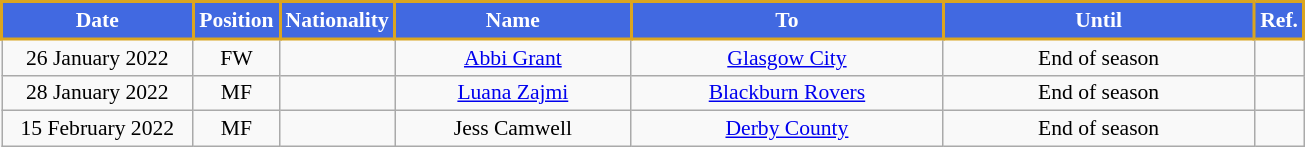<table class="wikitable" style="text-align:center; font-size:90%; ">
<tr>
<th style="background:royalblue;;color:white;border:2px solid #DAA520; width:120px;">Date</th>
<th style="background:royalblue;color:white;border:2px solid #DAA520; width:50px;">Position</th>
<th style="background:royalblue;color:white;border:2px solid #DAA520; width:50px;">Nationality</th>
<th style="background:royalblue;color:white;border:2px solid #DAA520; width:150px;">Name</th>
<th style="background:royalblue;color:white;border:2px solid #DAA520; width:200px;">To</th>
<th style="background:royalblue;color:white;border:2px solid #DAA520; width:200px;">Until</th>
<th style="background:royalblue;color:white;border:2px solid #DAA520; width:25px;">Ref.</th>
</tr>
<tr>
<td>26 January 2022</td>
<td>FW</td>
<td></td>
<td><a href='#'>Abbi Grant</a></td>
<td> <a href='#'>Glasgow City</a></td>
<td>End of season</td>
<td></td>
</tr>
<tr>
<td>28 January 2022</td>
<td>MF</td>
<td></td>
<td><a href='#'>Luana Zajmi</a></td>
<td> <a href='#'>Blackburn Rovers</a></td>
<td>End of season</td>
<td></td>
</tr>
<tr>
<td>15 February 2022</td>
<td>MF</td>
<td></td>
<td>Jess Camwell</td>
<td> <a href='#'>Derby County</a></td>
<td>End of season</td>
<td></td>
</tr>
</table>
